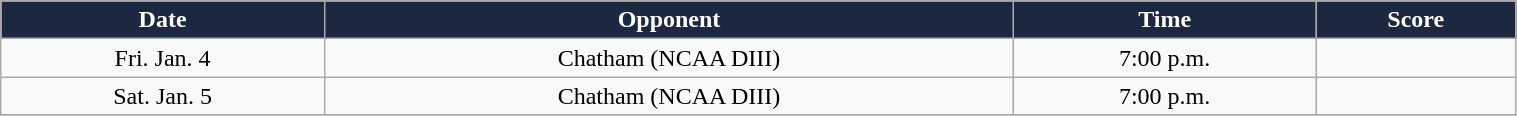<table class="wikitable" width="80%">
<tr align="center"  style=" background:#1c2841; color:white;">
<td><strong>Date</strong></td>
<td><strong>Opponent</strong></td>
<td><strong>Time</strong></td>
<td><strong>Score</strong></td>
</tr>
<tr align="center" bgcolor="">
<td>Fri. Jan. 4</td>
<td>Chatham (NCAA DIII)</td>
<td>7:00 p.m.</td>
<td></td>
</tr>
<tr align="center" bgcolor="">
<td>Sat. Jan. 5</td>
<td>Chatham (NCAA DIII)</td>
<td>7:00 p.m.</td>
<td></td>
</tr>
<tr align="center" bgcolor="">
</tr>
</table>
